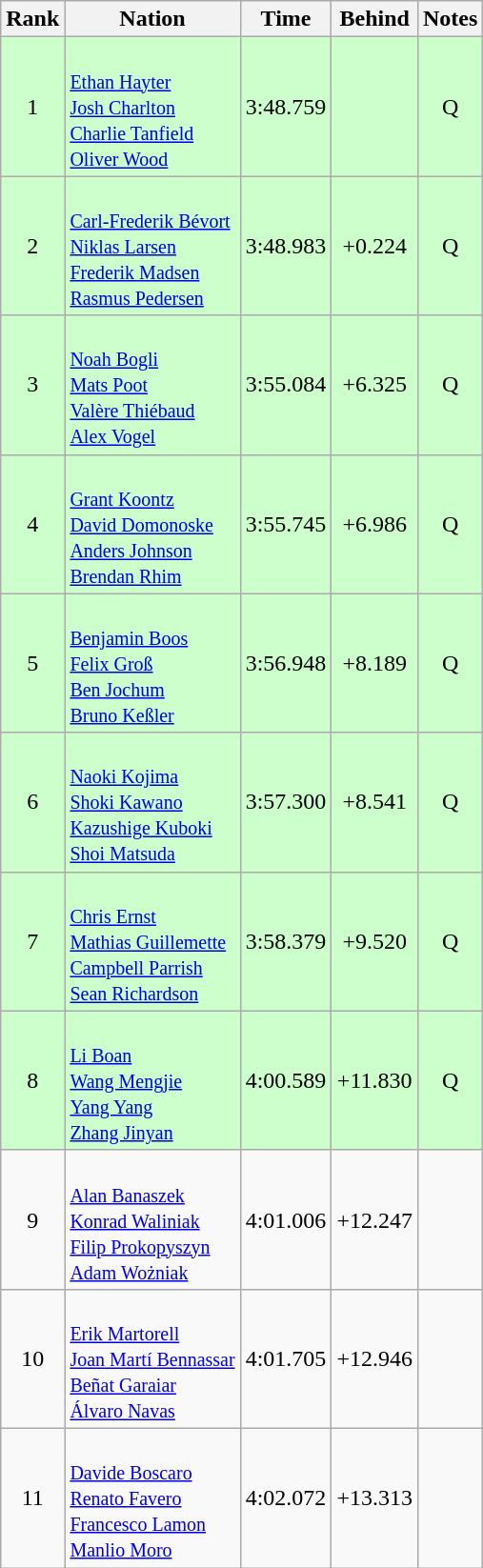<table class="wikitable sortable" style="text-align:center">
<tr>
<th>Rank</th>
<th>Nation</th>
<th>Time</th>
<th>Behind</th>
<th>Notes</th>
</tr>
<tr bgcolor=ccffcc>
<td>1</td>
<td align=left><br><small><a href='#'>Ethan Hayter</a><br><a href='#'>Josh Charlton</a><br><a href='#'>Charlie Tanfield</a><br><a href='#'>Oliver Wood</a></small></td>
<td>3:48.759</td>
<td></td>
<td>Q</td>
</tr>
<tr bgcolor=ccffcc>
<td>2</td>
<td align=left><br><small><a href='#'>Carl-Frederik Bévort</a><br><a href='#'>Niklas Larsen</a> <br><a href='#'>Frederik Madsen</a><br><a href='#'>Rasmus Pedersen</a></small></td>
<td>3:48.983</td>
<td>+0.224</td>
<td>Q</td>
</tr>
<tr bgcolor=ccffcc>
<td>3</td>
<td align=left><br><small><a href='#'>Noah Bogli</a><br><a href='#'>Mats Poot</a><br><a href='#'>Valère Thiébaud</a><br><a href='#'>Alex Vogel</a></small></td>
<td>3:55.084</td>
<td>+6.325</td>
<td>Q</td>
</tr>
<tr bgcolor=ccffcc>
<td>4</td>
<td align=left><br><small><a href='#'>Grant Koontz</a><br><a href='#'>David Domonoske</a><br><a href='#'>Anders Johnson</a><br><a href='#'>Brendan Rhim</a></small></td>
<td>3:55.745</td>
<td>+6.986</td>
<td>Q</td>
</tr>
<tr bgcolor=ccffcc>
<td>5</td>
<td align=left><br><small><a href='#'>Benjamin Boos</a><br><a href='#'>Felix Groß</a><br><a href='#'>Ben Jochum</a><br><a href='#'>Bruno Keßler</a></small></td>
<td>3:56.948</td>
<td>+8.189</td>
<td>Q</td>
</tr>
<tr bgcolor=ccffcc>
<td>6</td>
<td align=left><br><small><a href='#'>Naoki Kojima</a><br><a href='#'>Shoki Kawano</a><br><a href='#'>Kazushige Kuboki</a><br><a href='#'>Shoi Matsuda</a></small></td>
<td>3:57.300</td>
<td>+8.541</td>
<td>Q</td>
</tr>
<tr bgcolor=ccffcc>
<td>7</td>
<td align=left><br><small><a href='#'>Chris Ernst</a><br><a href='#'>Mathias Guillemette</a><br><a href='#'>Campbell Parrish</a><br><a href='#'>Sean Richardson</a></small></td>
<td>3:58.379</td>
<td>+9.520</td>
<td>Q</td>
</tr>
<tr bgcolor=ccffcc>
<td>8</td>
<td align=left><br><small><a href='#'>Li Boan</a><br><a href='#'>Wang Mengjie</a><br><a href='#'>Yang Yang</a><br><a href='#'>Zhang Jinyan</a></small></td>
<td>4:00.589</td>
<td>+11.830</td>
<td>Q</td>
</tr>
<tr>
<td>9</td>
<td align=left><br><small><a href='#'>Alan Banaszek</a><br><a href='#'>Konrad Waliniak</a><br><a href='#'>Filip Prokopyszyn</a><br><a href='#'>Adam Wożniak</a></small></td>
<td>4:01.006</td>
<td>+12.247</td>
<td></td>
</tr>
<tr>
<td>10</td>
<td align=left><br><small><a href='#'>Erik Martorell</a><br><a href='#'>Joan Martí Bennassar</a><br><a href='#'>Beñat Garaiar</a><br><a href='#'>Álvaro Navas</a></small></td>
<td>4:01.705</td>
<td>+12.946</td>
<td></td>
</tr>
<tr>
<td>11</td>
<td align=left><br><small><a href='#'>Davide Boscaro</a><br><a href='#'>Renato Favero</a><br><a href='#'>Francesco Lamon</a><br><a href='#'>Manlio Moro</a></small></td>
<td>4:02.072</td>
<td>+13.313</td>
<td></td>
</tr>
</table>
